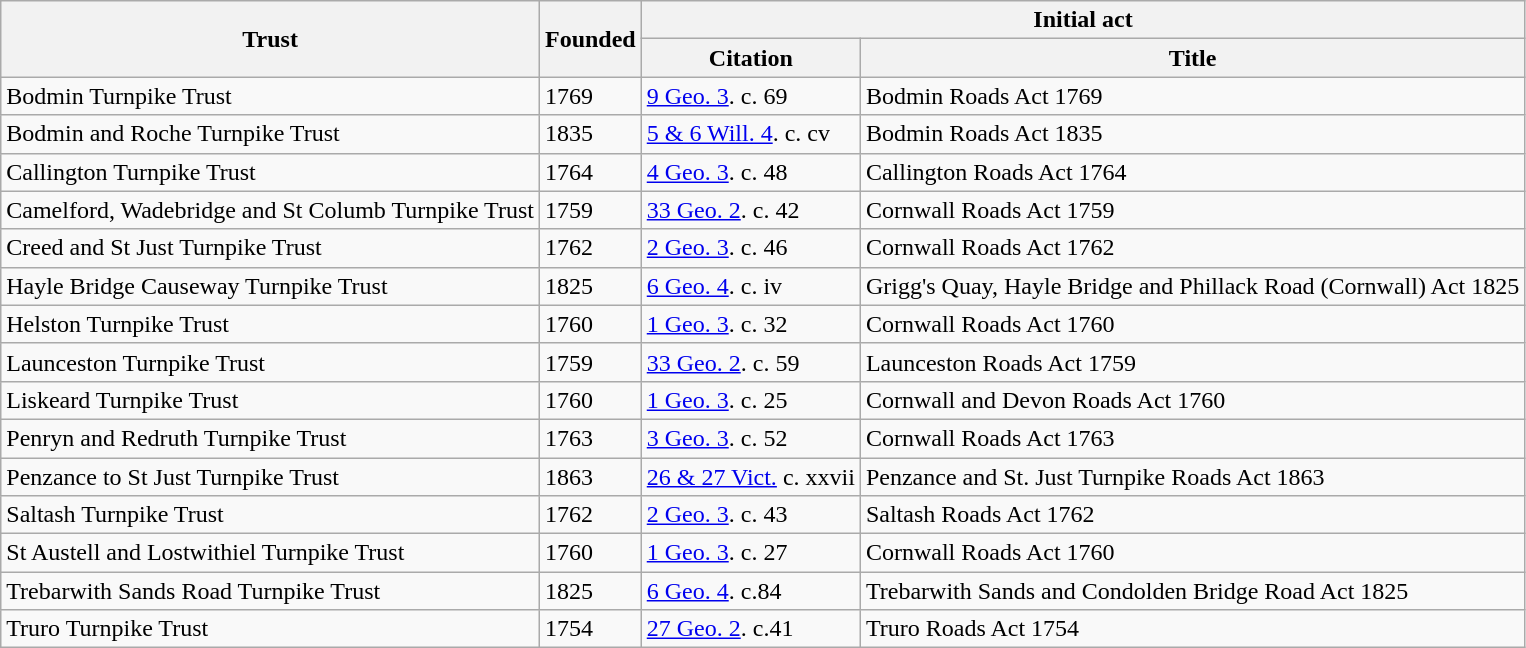<table class="wikitable sortable">
<tr>
<th rowspan=2>Trust</th>
<th rowspan=2>Founded</th>
<th colspan=2>Initial act</th>
</tr>
<tr>
<th>Citation</th>
<th>Title</th>
</tr>
<tr>
<td>Bodmin Turnpike Trust</td>
<td>1769</td>
<td><a href='#'>9 Geo. 3</a>. c. 69</td>
<td>Bodmin Roads Act 1769</td>
</tr>
<tr>
<td>Bodmin and Roche Turnpike Trust</td>
<td>1835</td>
<td><a href='#'>5 & 6 Will. 4</a>. c. cv</td>
<td>Bodmin Roads Act 1835</td>
</tr>
<tr>
<td>Callington Turnpike Trust</td>
<td>1764</td>
<td><a href='#'>4 Geo. 3</a>. c. 48</td>
<td>Callington Roads Act 1764</td>
</tr>
<tr>
<td>Camelford, Wadebridge and St Columb Turnpike Trust</td>
<td>1759</td>
<td><a href='#'>33 Geo. 2</a>. c. 42</td>
<td>Cornwall Roads Act 1759</td>
</tr>
<tr>
<td>Creed and St Just Turnpike Trust</td>
<td>1762</td>
<td><a href='#'>2 Geo. 3</a>. c. 46</td>
<td>Cornwall Roads Act 1762</td>
</tr>
<tr>
<td>Hayle Bridge Causeway Turnpike Trust</td>
<td>1825</td>
<td><a href='#'>6 Geo. 4</a>. c. iv</td>
<td>Grigg's Quay, Hayle Bridge and Phillack Road (Cornwall) Act 1825</td>
</tr>
<tr>
<td>Helston Turnpike Trust</td>
<td>1760</td>
<td><a href='#'>1 Geo. 3</a>. c. 32</td>
<td>Cornwall Roads Act 1760</td>
</tr>
<tr>
<td>Launceston Turnpike Trust</td>
<td>1759</td>
<td><a href='#'>33 Geo. 2</a>. c. 59</td>
<td>Launceston Roads Act 1759</td>
</tr>
<tr>
<td>Liskeard Turnpike Trust</td>
<td>1760</td>
<td><a href='#'>1 Geo. 3</a>. c. 25</td>
<td>Cornwall and Devon Roads Act 1760</td>
</tr>
<tr>
<td>Penryn and Redruth Turnpike Trust</td>
<td>1763</td>
<td><a href='#'>3 Geo. 3</a>. c. 52</td>
<td>Cornwall Roads Act 1763</td>
</tr>
<tr>
<td>Penzance to St Just Turnpike Trust</td>
<td>1863</td>
<td><a href='#'>26 & 27 Vict.</a> c. xxvii</td>
<td>Penzance and St. Just Turnpike Roads Act 1863</td>
</tr>
<tr>
<td>Saltash Turnpike Trust</td>
<td>1762</td>
<td><a href='#'>2 Geo. 3</a>. c. 43</td>
<td>Saltash Roads Act 1762</td>
</tr>
<tr>
<td>St Austell and Lostwithiel Turnpike Trust</td>
<td>1760</td>
<td><a href='#'>1 Geo. 3</a>. c. 27</td>
<td>Cornwall Roads Act 1760</td>
</tr>
<tr>
<td>Trebarwith Sands Road Turnpike Trust</td>
<td>1825</td>
<td><a href='#'>6 Geo. 4</a>.  c.84</td>
<td>Trebarwith Sands and Condolden Bridge Road Act 1825</td>
</tr>
<tr>
<td>Truro Turnpike Trust</td>
<td>1754</td>
<td><a href='#'>27 Geo. 2</a>.  c.41</td>
<td>Truro Roads Act 1754</td>
</tr>
</table>
